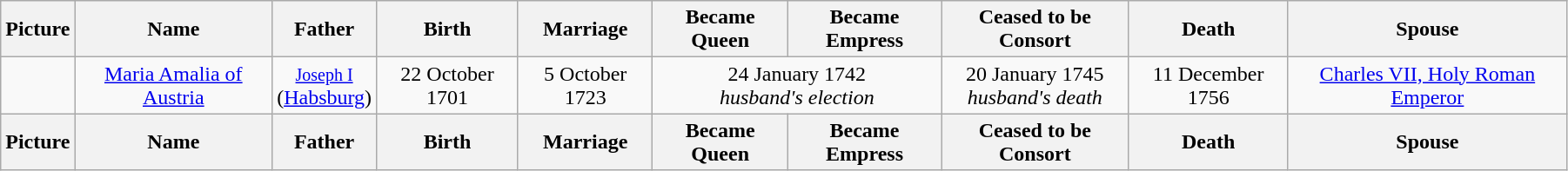<table width=95% class="wikitable">
<tr>
<th>Picture</th>
<th>Name</th>
<th>Father</th>
<th>Birth</th>
<th>Marriage</th>
<th>Became Queen</th>
<th>Became Empress</th>
<th>Ceased to be Consort</th>
<th>Death</th>
<th>Spouse</th>
</tr>
<tr>
<td align=center></td>
<td align=center><a href='#'>Maria Amalia of Austria</a></td>
<td align="center"><small><a href='#'>Joseph I</a></small><br>(<a href='#'>Habsburg</a>)</td>
<td align="center">22 October 1701</td>
<td align="center">5 October 1723</td>
<td align="center" colspan="2">24 January 1742<br><em>husband's election</em></td>
<td align="center">20 January 1745<br><em>husband's death</em></td>
<td align="center">11 December 1756</td>
<td align="center"><a href='#'>Charles VII, Holy Roman Emperor</a></td>
</tr>
<tr>
<th>Picture</th>
<th>Name</th>
<th>Father</th>
<th>Birth</th>
<th>Marriage</th>
<th>Became Queen</th>
<th>Became Empress</th>
<th>Ceased to be Consort</th>
<th>Death</th>
<th>Spouse</th>
</tr>
</table>
